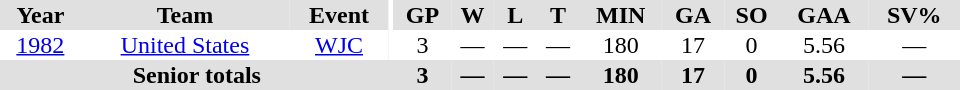<table border="0" cellpadding="1" cellspacing="0" ID="Table3" style="text-align:center; width:40em">
<tr ALIGN="center" bgcolor="#e0e0e0">
<th>Year</th>
<th>Team</th>
<th>Event</th>
<th rowspan="99" bgcolor="#ffffff"></th>
<th>GP</th>
<th>W</th>
<th>L</th>
<th>T</th>
<th>MIN</th>
<th>GA</th>
<th>SO</th>
<th>GAA</th>
<th>SV%</th>
</tr>
<tr>
<td><a href='#'>1982</a></td>
<td><a href='#'>United States</a></td>
<td><a href='#'>WJC</a></td>
<td>3</td>
<td>—</td>
<td>—</td>
<td>—</td>
<td>180</td>
<td>17</td>
<td>0</td>
<td>5.56</td>
<td>—</td>
</tr>
<tr bgcolor="#e0e0e0">
<th colspan=4>Senior totals</th>
<th>3</th>
<th>—</th>
<th>—</th>
<th>—</th>
<th>180</th>
<th>17</th>
<th>0</th>
<th>5.56</th>
<th>—</th>
</tr>
</table>
